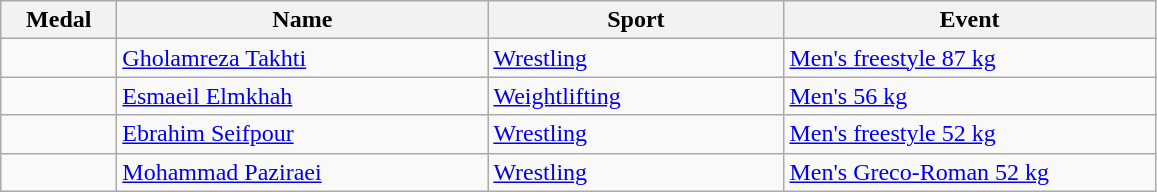<table class="wikitable sortable" style="text-align:left;">
<tr>
<th width="70">Medal</th>
<th width="240">Name</th>
<th width="190">Sport</th>
<th width="240">Event</th>
</tr>
<tr>
<td></td>
<td><a href='#'>Gholamreza Takhti</a></td>
<td><a href='#'>Wrestling</a></td>
<td><a href='#'>Men's freestyle 87 kg</a></td>
</tr>
<tr>
<td></td>
<td><a href='#'>Esmaeil Elmkhah</a></td>
<td><a href='#'>Weightlifting</a></td>
<td><a href='#'>Men's 56 kg</a></td>
</tr>
<tr>
<td></td>
<td><a href='#'>Ebrahim Seifpour</a></td>
<td><a href='#'>Wrestling</a></td>
<td><a href='#'>Men's freestyle 52 kg</a></td>
</tr>
<tr>
<td></td>
<td><a href='#'>Mohammad Paziraei</a></td>
<td><a href='#'>Wrestling</a></td>
<td><a href='#'>Men's Greco-Roman 52 kg</a></td>
</tr>
</table>
